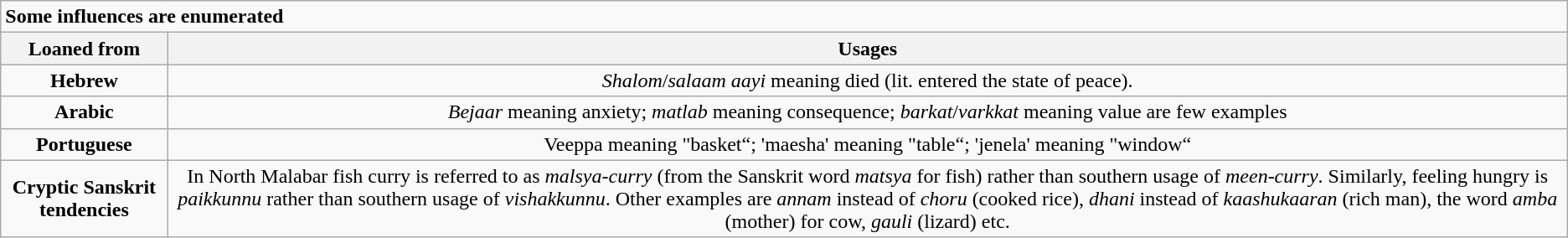<table class="wikitable">
<tr>
<td style="text-align:left;" colspan="2"><strong>Some influences are enumerated </strong></td>
</tr>
<tr>
<th>Loaned from</th>
<th>Usages</th>
</tr>
<tr style="text-align:center;">
<td><strong>Hebrew </strong></td>
<td><em>Shalom</em>/<em>salaam aayi</em>  meaning died (lit. entered the state of peace).</td>
</tr>
<tr style="text-align:center;">
<td><strong>Arabic </strong></td>
<td><em>Bejaar</em> meaning anxiety; <em>matlab</em> meaning consequence; <em>barkat</em>/<em>varkkat</em> meaning value are few examples</td>
</tr>
<tr style="text-align:center;">
<td><strong>Portuguese </strong></td>
<td>Veeppa meaning  "basket“; 'maesha' meaning "table“; 'jenela' meaning "window“</td>
</tr>
<tr style="text-align:center;">
<td><strong>Cryptic Sanskrit tendencies</strong></td>
<td>In North Malabar fish curry is referred to as <em>malsya-curry</em> (from the Sanskrit word <em>matsya</em> for fish) rather than southern usage of <em>meen-curry</em>. Similarly, feeling hungry is <em>paikkunnu</em>  rather than southern usage of <em>vishakkunnu</em>. Other examples are <em>annam</em> instead of <em>choru</em> (cooked rice), <em>dhani</em> instead of <em>kaashukaaran</em> (rich man), the word <em>amba</em> (mother) for cow, <em>gauli</em> (lizard) etc.</td>
</tr>
</table>
